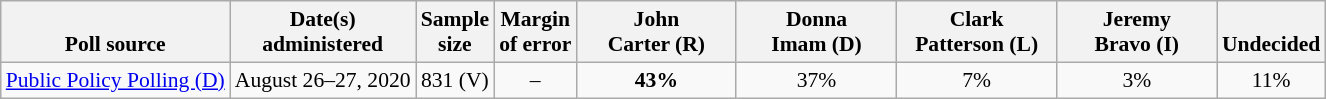<table class="wikitable" style="font-size:90%;text-align:center;">
<tr valign=bottom>
<th>Poll source</th>
<th>Date(s)<br>administered</th>
<th>Sample<br>size</th>
<th>Margin<br>of error</th>
<th style="width:100px;">John<br>Carter (R)</th>
<th style="width:100px;">Donna<br>Imam (D)</th>
<th style="width:100px;">Clark<br>Patterson (L)</th>
<th style="width:100px;">Jeremy<br>Bravo (I)</th>
<th>Undecided</th>
</tr>
<tr>
<td style="text-align:left;"><a href='#'>Public Policy Polling (D)</a></td>
<td>August 26–27, 2020</td>
<td>831 (V)</td>
<td>–</td>
<td><strong>43%</strong></td>
<td>37%</td>
<td>7%</td>
<td>3%</td>
<td>11%</td>
</tr>
</table>
